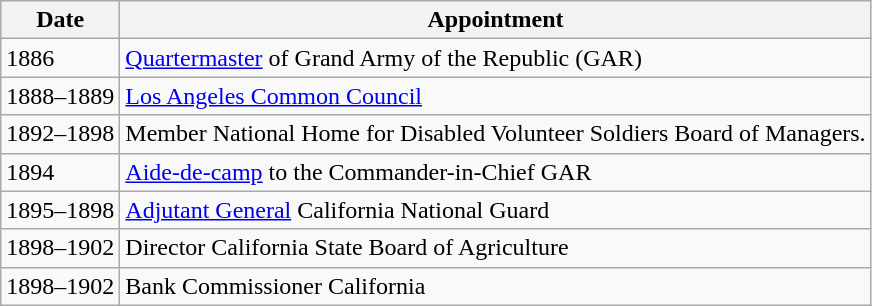<table class="wikitable">
<tr>
<th>Date</th>
<th>Appointment</th>
</tr>
<tr>
<td>1886</td>
<td><a href='#'>Quartermaster</a> of Grand Army of the Republic (GAR)</td>
</tr>
<tr>
<td>1888–1889</td>
<td><a href='#'>Los Angeles Common Council</a></td>
</tr>
<tr>
<td>1892–1898</td>
<td>Member National Home for Disabled Volunteer Soldiers Board of Managers.</td>
</tr>
<tr>
<td>1894</td>
<td><a href='#'>Aide-de-camp</a> to the Commander-in-Chief GAR</td>
</tr>
<tr>
<td>1895–1898</td>
<td><a href='#'>Adjutant General</a> California National Guard</td>
</tr>
<tr>
<td>1898–1902</td>
<td>Director California State Board of Agriculture</td>
</tr>
<tr>
<td>1898–1902</td>
<td>Bank Commissioner California</td>
</tr>
</table>
